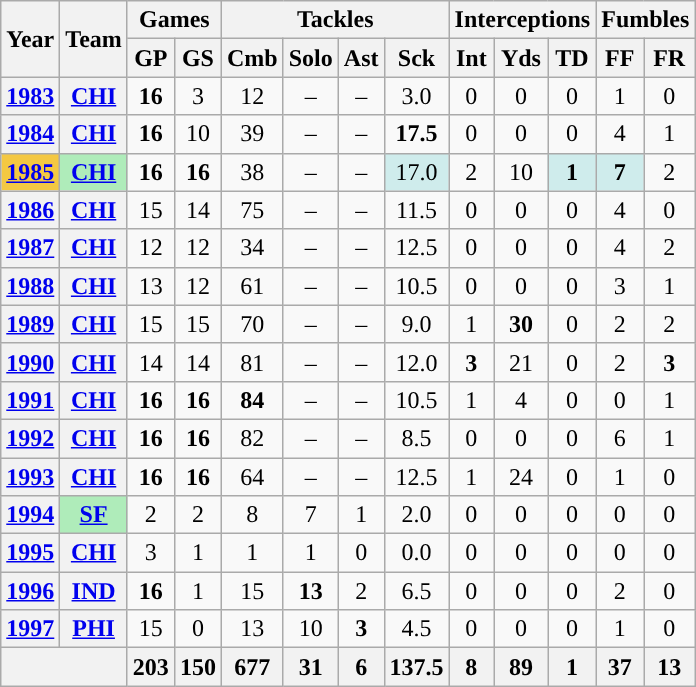<table class="wikitable sortable" style="text-align: center;">
<tr>
<th rowspan="2">Year</th>
<th rowspan="2">Team</th>
<th colspan="2">Games</th>
<th colspan="4">Tackles</th>
<th colspan="3">Interceptions</th>
<th colspan="2">Fumbles</th>
</tr>
<tr>
<th>GP</th>
<th>GS</th>
<th>Cmb</th>
<th>Solo</th>
<th>Ast</th>
<th>Sck</th>
<th>Int</th>
<th>Yds</th>
<th>TD</th>
<th>FF</th>
<th>FR</th>
</tr>
<tr>
<th><a href='#'>1983</a></th>
<th><a href='#'>CHI</a></th>
<td><strong>16</strong></td>
<td>3</td>
<td>12</td>
<td>–</td>
<td>–</td>
<td>3.0</td>
<td>0</td>
<td>0</td>
<td>0</td>
<td>1</td>
<td>0</td>
</tr>
<tr>
<th><a href='#'>1984</a></th>
<th><a href='#'>CHI</a></th>
<td><strong>16</strong></td>
<td>10</td>
<td>39</td>
<td>–</td>
<td>–</td>
<td><strong>17.5</strong></td>
<td>0</td>
<td>0</td>
<td>0</td>
<td>4</td>
<td>1</td>
</tr>
<tr>
<th style="background:#f4c842;"><a href='#'>1985</a></th>
<th style="background:#afecba;"><a href='#'>CHI</a></th>
<td><strong>16</strong></td>
<td><strong>16</strong></td>
<td>38</td>
<td>–</td>
<td>–</td>
<td style="background:#cfecec;">17.0</td>
<td>2</td>
<td>10</td>
<td style="background:#cfecec;"><strong>1</strong></td>
<td style="background:#cfecec;"><strong>7</strong></td>
<td>2</td>
</tr>
<tr>
<th><a href='#'>1986</a></th>
<th><a href='#'>CHI</a></th>
<td>15</td>
<td>14</td>
<td>75</td>
<td>–</td>
<td>–</td>
<td>11.5</td>
<td>0</td>
<td>0</td>
<td>0</td>
<td>4</td>
<td>0</td>
</tr>
<tr>
<th><a href='#'>1987</a></th>
<th><a href='#'>CHI</a></th>
<td>12</td>
<td>12</td>
<td>34</td>
<td>–</td>
<td>–</td>
<td>12.5</td>
<td>0</td>
<td>0</td>
<td>0</td>
<td>4</td>
<td>2</td>
</tr>
<tr>
<th><a href='#'>1988</a></th>
<th><a href='#'>CHI</a></th>
<td>13</td>
<td>12</td>
<td>61</td>
<td>–</td>
<td>–</td>
<td>10.5</td>
<td>0</td>
<td>0</td>
<td>0</td>
<td>3</td>
<td>1</td>
</tr>
<tr>
<th><a href='#'>1989</a></th>
<th><a href='#'>CHI</a></th>
<td>15</td>
<td>15</td>
<td>70</td>
<td>–</td>
<td>–</td>
<td>9.0</td>
<td>1</td>
<td><strong>30</strong></td>
<td>0</td>
<td>2</td>
<td>2</td>
</tr>
<tr>
<th><a href='#'>1990</a></th>
<th><a href='#'>CHI</a></th>
<td>14</td>
<td>14</td>
<td>81</td>
<td>–</td>
<td>–</td>
<td>12.0</td>
<td><strong>3</strong></td>
<td>21</td>
<td>0</td>
<td>2</td>
<td><strong>3</strong></td>
</tr>
<tr>
<th><a href='#'>1991</a></th>
<th><a href='#'>CHI</a></th>
<td><strong>16</strong></td>
<td><strong>16</strong></td>
<td><strong>84</strong></td>
<td>–</td>
<td>–</td>
<td>10.5</td>
<td>1</td>
<td>4</td>
<td>0</td>
<td>0</td>
<td>1</td>
</tr>
<tr>
<th><a href='#'>1992</a></th>
<th><a href='#'>CHI</a></th>
<td><strong>16</strong></td>
<td><strong>16</strong></td>
<td>82</td>
<td>–</td>
<td>–</td>
<td>8.5</td>
<td>0</td>
<td>0</td>
<td>0</td>
<td>6</td>
<td>1</td>
</tr>
<tr>
<th><a href='#'>1993</a></th>
<th><a href='#'>CHI</a></th>
<td><strong>16</strong></td>
<td><strong>16</strong></td>
<td>64</td>
<td>–</td>
<td>–</td>
<td>12.5</td>
<td>1</td>
<td>24</td>
<td>0</td>
<td>1</td>
<td>0</td>
</tr>
<tr>
<th><a href='#'>1994</a></th>
<th style="background:#afecba;"><a href='#'>SF</a></th>
<td>2</td>
<td>2</td>
<td>8</td>
<td>7</td>
<td>1</td>
<td>2.0</td>
<td>0</td>
<td>0</td>
<td>0</td>
<td>0</td>
<td>0</td>
</tr>
<tr>
<th><a href='#'>1995</a></th>
<th><a href='#'>CHI</a></th>
<td>3</td>
<td>1</td>
<td>1</td>
<td>1</td>
<td>0</td>
<td>0.0</td>
<td>0</td>
<td>0</td>
<td>0</td>
<td>0</td>
<td>0</td>
</tr>
<tr>
<th><a href='#'>1996</a></th>
<th><a href='#'>IND</a></th>
<td><strong>16</strong></td>
<td>1</td>
<td>15</td>
<td><strong>13</strong></td>
<td>2</td>
<td>6.5</td>
<td>0</td>
<td>0</td>
<td>0</td>
<td>2</td>
<td>0</td>
</tr>
<tr>
<th><a href='#'>1997</a></th>
<th><a href='#'>PHI</a></th>
<td>15</td>
<td>0</td>
<td>13</td>
<td>10</td>
<td><strong>3</strong></td>
<td>4.5</td>
<td>0</td>
<td>0</td>
<td>0</td>
<td>1</td>
<td>0</td>
</tr>
<tr>
<th colspan="2"></th>
<th>203</th>
<th>150</th>
<th>677</th>
<th>31</th>
<th>6</th>
<th>137.5</th>
<th>8</th>
<th>89</th>
<th>1</th>
<th>37</th>
<th>13</th>
</tr>
</table>
